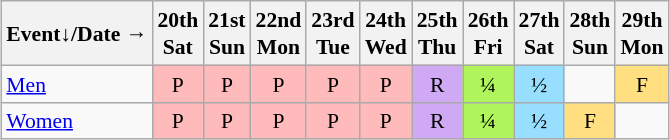<table class="wikitable" style="margin:0.5em auto; font-size:90%; line-height:1.25em; text-align:center;">
<tr>
<th>Event↓/Date →</th>
<th>20th<br>Sat</th>
<th>21st<br>Sun</th>
<th>22nd<br>Mon</th>
<th>23rd<br>Tue</th>
<th>24th<br>Wed</th>
<th>25th<br>Thu</th>
<th>26th<br>Fri</th>
<th>27th<br>Sat</th>
<th>28th<br>Sun</th>
<th>29th<br>Mon</th>
</tr>
<tr>
<td style="text-align:left;"><a href='#'>Men</a></td>
<td bgcolor="#FFBBBB">P</td>
<td bgcolor="#FFBBBB">P</td>
<td bgcolor="#FFBBBB">P</td>
<td bgcolor="#FFBBBB">P</td>
<td bgcolor="#FFBBBB">P</td>
<td bgcolor="#D0A9F5">R</td>
<td bgcolor="#AFF55B">¼</td>
<td bgcolor="#97DEFF">½</td>
<td></td>
<td bgcolor="#FFDF80">F</td>
</tr>
<tr>
<td style="text-align:left;"><a href='#'>Women</a></td>
<td bgcolor="#FFBBBB">P</td>
<td bgcolor="#FFBBBB">P</td>
<td bgcolor="#FFBBBB">P</td>
<td bgcolor="#FFBBBB">P</td>
<td bgcolor="#FFBBBB">P</td>
<td bgcolor="#D0A9F5">R</td>
<td bgcolor="#AFF55B">¼</td>
<td bgcolor="#97DEFF">½</td>
<td bgcolor="#FFDF80">F</td>
<td></td>
</tr>
</table>
